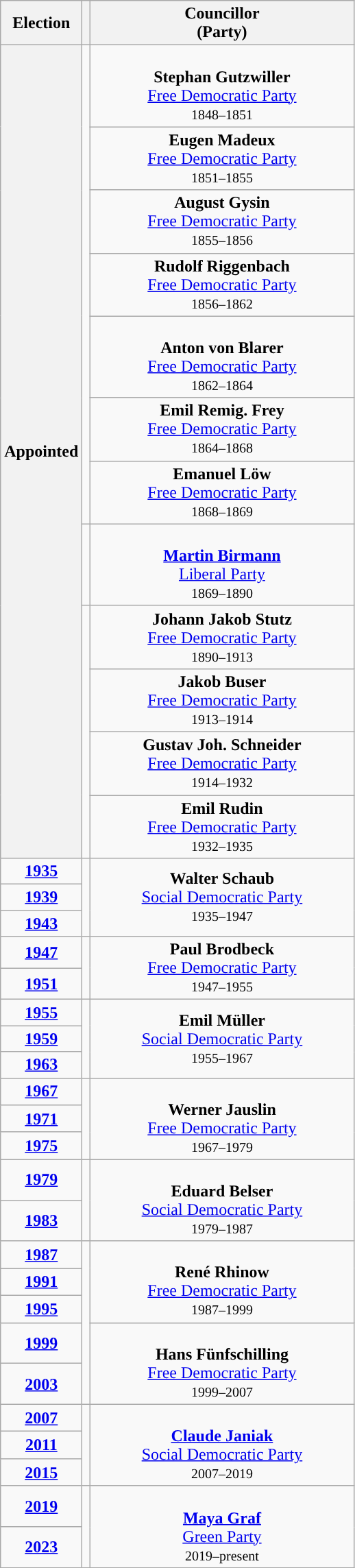<table class="wikitable" style="text-align:center">
<tr>
<th>Election</th>
<th></th>
<th scope="col" width="250" colspan = "1">Councillor<br> (Party)</th>
</tr>
<tr>
<th rowspan=12>Appointed</th>
<td rowspan=7; style="background-color: "></td>
<td rowspan=1><br><strong>Stephan Gutzwiller</strong><br><a href='#'>Free Democratic Party</a><br><small>1848–1851</small></td>
</tr>
<tr>
<td rowspan=1><strong>Eugen Madeux</strong><br><a href='#'>Free Democratic Party</a><br><small>1851–1855</small></td>
</tr>
<tr>
<td rowspan=1><strong>August Gysin</strong><br><a href='#'>Free Democratic Party</a><br><small>1855–1856</small></td>
</tr>
<tr>
<td rowspan=1><strong>Rudolf Riggenbach</strong><br><a href='#'>Free Democratic Party</a><br><small>1856–1862</small></td>
</tr>
<tr>
<td rowspan=1><br><strong>Anton von Blarer</strong><br><a href='#'>Free Democratic Party</a><br><small>1862–1864</small></td>
</tr>
<tr>
<td rowspan=1><strong>Emil Remig. Frey</strong><br><a href='#'>Free Democratic Party</a><br><small>1864–1868</small></td>
</tr>
<tr>
<td rowspan=1><strong>Emanuel Löw</strong><br><a href='#'>Free Democratic Party</a><br><small>1868–1869</small></td>
</tr>
<tr>
<td rowspan=1; style="background-color: "></td>
<td rowspan=1><br><strong><a href='#'>Martin Birmann</a></strong><br><a href='#'>Liberal Party</a><br><small>1869–1890</small></td>
</tr>
<tr>
<td rowspan=4; style="background-color: "></td>
<td rowspan=1><strong>Johann Jakob Stutz</strong><br><a href='#'>Free Democratic Party</a><br><small>1890–1913</small></td>
</tr>
<tr>
<td rowspan=1><strong>Jakob Buser</strong><br><a href='#'>Free Democratic Party</a><br><small>1913–1914</small></td>
</tr>
<tr>
<td rowspan=1><strong>Gustav Joh. Schneider</strong><br><a href='#'>Free Democratic Party</a><br><small>1914–1932</small></td>
</tr>
<tr>
<td rowspan=1><strong>Emil Rudin</strong><br><a href='#'>Free Democratic Party</a><br><small>1932–1935</small></td>
</tr>
<tr>
<td><strong><a href='#'>1935</a></strong></td>
<td rowspan=3; style="background-color: "></td>
<td rowspan=3><strong>Walter Schaub</strong><br><a href='#'>Social Democratic Party</a><br><small>1935–1947</small></td>
</tr>
<tr>
<td><strong><a href='#'>1939</a></strong></td>
</tr>
<tr>
<td><strong><a href='#'>1943</a></strong></td>
</tr>
<tr>
<td><strong><a href='#'>1947</a></strong></td>
<td rowspan=2; style="background-color: "></td>
<td rowspan=2><strong>Paul Brodbeck</strong><br><a href='#'>Free Democratic Party</a><br><small>1947–1955</small></td>
</tr>
<tr>
<td><strong><a href='#'>1951</a></strong></td>
</tr>
<tr>
<td><strong><a href='#'>1955</a></strong></td>
<td rowspan=3; style="background-color: "></td>
<td rowspan=3><strong>Emil Müller</strong><br><a href='#'>Social Democratic Party</a><br><small>1955–1967</small></td>
</tr>
<tr>
<td><strong><a href='#'>1959</a></strong></td>
</tr>
<tr>
<td><strong><a href='#'>1963</a></strong></td>
</tr>
<tr>
<td><strong><a href='#'>1967</a></strong></td>
<td rowspan=3; style="background-color: "></td>
<td rowspan=3><br><strong>Werner Jauslin</strong><br><a href='#'>Free Democratic Party</a><br><small>1967–1979</small></td>
</tr>
<tr>
<td><strong><a href='#'>1971</a></strong></td>
</tr>
<tr>
<td><strong><a href='#'>1975</a></strong></td>
</tr>
<tr>
<td><strong><a href='#'>1979</a></strong></td>
<td rowspan=2; style="background-color: "></td>
<td rowspan=2><br><strong>Eduard Belser</strong><br><a href='#'>Social Democratic Party</a><br><small>1979–1987</small></td>
</tr>
<tr>
<td><strong><a href='#'>1983</a></strong></td>
</tr>
<tr>
<td><strong><a href='#'>1987</a></strong></td>
<td rowspan=5; style="background-color: "></td>
<td rowspan=3><br><strong>René Rhinow</strong><br><a href='#'>Free Democratic Party</a><br><small>1987–1999</small></td>
</tr>
<tr>
<td><strong><a href='#'>1991</a></strong></td>
</tr>
<tr>
<td><strong><a href='#'>1995</a></strong></td>
</tr>
<tr>
<td><strong><a href='#'>1999</a></strong></td>
<td rowspan=2><br><strong>Hans Fünfschilling</strong><br><a href='#'>Free Democratic Party</a><br><small>1999–2007</small></td>
</tr>
<tr>
<td><strong><a href='#'>2003</a></strong></td>
</tr>
<tr>
<td><strong><a href='#'>2007</a></strong></td>
<td rowspan=3; style="background-color: "></td>
<td rowspan=3><br><strong><a href='#'>Claude Janiak</a></strong><br><a href='#'>Social Democratic Party</a><br><small>2007–2019</small></td>
</tr>
<tr>
<td><strong><a href='#'>2011</a></strong></td>
</tr>
<tr>
<td><strong><a href='#'>2015</a></strong></td>
</tr>
<tr>
<td><strong><a href='#'>2019</a></strong></td>
<td rowspan=2; style="background-color: "></td>
<td rowspan=2><br><strong><a href='#'>Maya Graf</a></strong><br><a href='#'>Green Party</a><br><small>2019–present</small></td>
</tr>
<tr>
<td><strong><a href='#'>2023</a></strong></td>
</tr>
</table>
